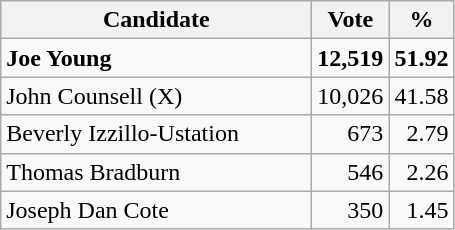<table class="wikitable">
<tr>
<th bgcolor="#DDDDFF" width="200px">Candidate</th>
<th bgcolor="#DDDDFF">Vote</th>
<th bgcolor="#DDDDFF">%</th>
</tr>
<tr>
<td><strong>Joe Young</strong></td>
<td style="text-align: right;"><strong>12,519</strong></td>
<td style="text-align: right;"><strong>51.92</strong></td>
</tr>
<tr>
<td>John Counsell (X)</td>
<td style="text-align: right;">10,026</td>
<td style="text-align: right;">41.58</td>
</tr>
<tr>
<td>Beverly Izzillo-Ustation</td>
<td style="text-align: right;">673</td>
<td style="text-align: right;">2.79</td>
</tr>
<tr>
<td>Thomas Bradburn</td>
<td style="text-align: right;">546</td>
<td style="text-align: right;">2.26</td>
</tr>
<tr>
<td>Joseph Dan Cote</td>
<td style="text-align: right;">350</td>
<td style="text-align: right;">1.45</td>
</tr>
</table>
